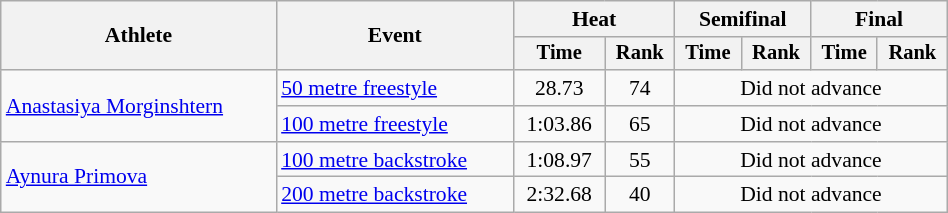<table class="wikitable" style="text-align:center; font-size:90%; width:50%;">
<tr>
<th rowspan="2">Athlete</th>
<th rowspan="2">Event</th>
<th colspan="2">Heat</th>
<th colspan="2">Semifinal</th>
<th colspan="2">Final</th>
</tr>
<tr style="font-size:95%">
<th>Time</th>
<th>Rank</th>
<th>Time</th>
<th>Rank</th>
<th>Time</th>
<th>Rank</th>
</tr>
<tr>
<td align=left rowspan=2><a href='#'>Anastasiya Morginshtern</a></td>
<td align=left><a href='#'>50 metre freestyle</a></td>
<td>28.73</td>
<td>74</td>
<td colspan=4>Did not advance</td>
</tr>
<tr>
<td align=left><a href='#'>100 metre freestyle</a></td>
<td>1:03.86</td>
<td>65</td>
<td colspan=4>Did not advance</td>
</tr>
<tr>
<td align=left rowspan=2><a href='#'>Aynura Primova</a></td>
<td align=left><a href='#'>100 metre backstroke</a></td>
<td>1:08.97</td>
<td>55</td>
<td colspan=4>Did not advance</td>
</tr>
<tr>
<td align=left><a href='#'>200 metre backstroke</a></td>
<td>2:32.68</td>
<td>40</td>
<td colspan=4>Did not advance</td>
</tr>
</table>
